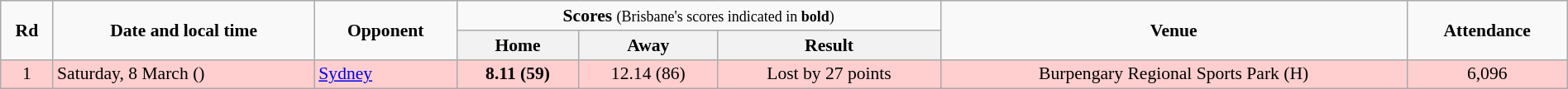<table class="wikitable plainrowheaders" style="font-size:90%; width:100%; text-align:center;">
<tr>
<td rowspan=2><strong>Rd</strong></td>
<td rowspan=2><strong>Date and local time</strong></td>
<td rowspan=2><strong>Opponent</strong></td>
<td colspan=3><strong>Scores</strong> <small>(Brisbane's scores indicated in <strong>bold</strong>)</small></td>
<td rowspan=2><strong>Venue</strong></td>
<td rowspan=2><strong>Attendance</strong></td>
</tr>
<tr>
<th>Home</th>
<th>Away</th>
<th>Result</th>
</tr>
<tr style="background:#FFCFCF;">
<td>1</td>
<td align=left>Saturday, 8 March ()</td>
<td align=left><a href='#'>Sydney</a></td>
<td><strong>8.11 (59)</strong></td>
<td>12.14 (86)</td>
<td>Lost by 27 points</td>
<td>Burpengary Regional Sports Park (H)</td>
<td>6,096</td>
</tr>
</table>
